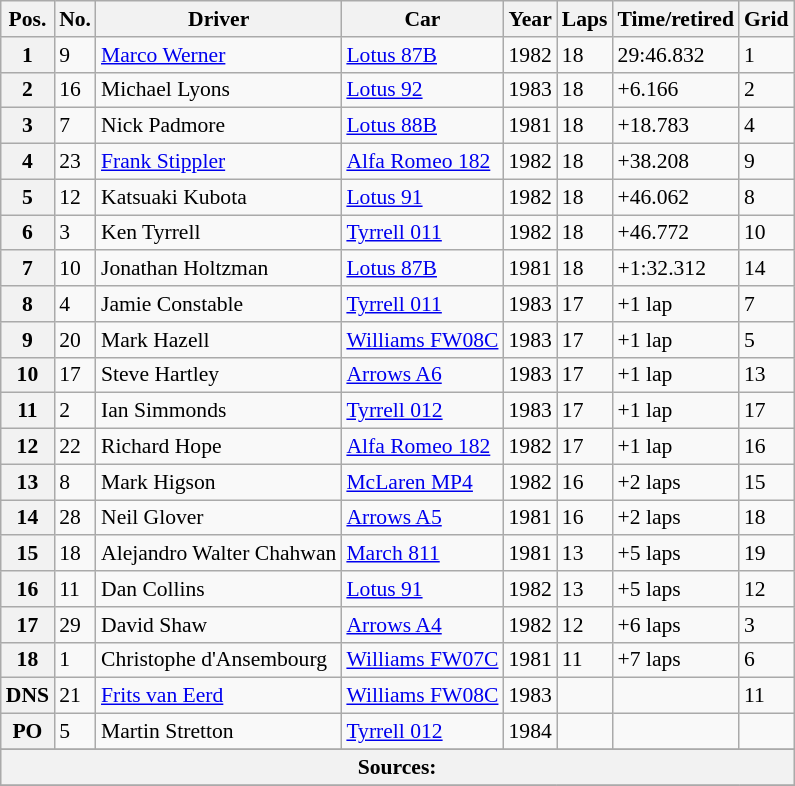<table class="wikitable" style="font-size:90%">
<tr>
<th>Pos.</th>
<th>No.</th>
<th>Driver</th>
<th>Car</th>
<th>Year</th>
<th>Laps</th>
<th>Time/retired</th>
<th>Grid</th>
</tr>
<tr>
<th>1</th>
<td>9</td>
<td> <a href='#'>Marco Werner</a></td>
<td><a href='#'>Lotus 87B</a></td>
<td>1982</td>
<td>18</td>
<td>29:46.832</td>
<td>1</td>
</tr>
<tr>
<th>2</th>
<td>16</td>
<td> Michael Lyons</td>
<td><a href='#'>Lotus 92</a></td>
<td>1983</td>
<td>18</td>
<td>+6.166</td>
<td>2</td>
</tr>
<tr>
<th>3</th>
<td>7</td>
<td> Nick Padmore</td>
<td><a href='#'>Lotus 88B</a></td>
<td>1981</td>
<td>18</td>
<td>+18.783</td>
<td>4</td>
</tr>
<tr>
<th>4</th>
<td>23</td>
<td> <a href='#'>Frank Stippler</a></td>
<td><a href='#'>Alfa Romeo 182</a></td>
<td>1982</td>
<td>18</td>
<td>+38.208</td>
<td>9</td>
</tr>
<tr>
<th>5</th>
<td>12</td>
<td> Katsuaki Kubota</td>
<td><a href='#'>Lotus 91</a></td>
<td>1982</td>
<td>18</td>
<td>+46.062</td>
<td>8</td>
</tr>
<tr>
<th>6</th>
<td>3</td>
<td> Ken Tyrrell</td>
<td><a href='#'>Tyrrell 011</a></td>
<td>1982</td>
<td>18</td>
<td>+46.772</td>
<td>10</td>
</tr>
<tr>
<th>7</th>
<td>10</td>
<td> Jonathan Holtzman</td>
<td><a href='#'>Lotus 87B</a></td>
<td>1981</td>
<td>18</td>
<td>+1:32.312</td>
<td>14</td>
</tr>
<tr>
<th>8</th>
<td>4</td>
<td> Jamie Constable</td>
<td><a href='#'>Tyrrell 011</a></td>
<td>1983</td>
<td>17</td>
<td>+1 lap</td>
<td>7</td>
</tr>
<tr>
<th>9</th>
<td>20</td>
<td> Mark Hazell</td>
<td><a href='#'>Williams FW08C</a></td>
<td>1983</td>
<td>17</td>
<td>+1 lap</td>
<td>5</td>
</tr>
<tr>
<th>10</th>
<td>17</td>
<td> Steve Hartley</td>
<td><a href='#'>Arrows A6</a></td>
<td>1983</td>
<td>17</td>
<td>+1 lap</td>
<td>13</td>
</tr>
<tr>
<th>11</th>
<td>2</td>
<td> Ian Simmonds</td>
<td><a href='#'>Tyrrell 012</a></td>
<td>1983</td>
<td>17</td>
<td>+1 lap</td>
<td>17</td>
</tr>
<tr>
<th>12</th>
<td>22</td>
<td> Richard Hope</td>
<td><a href='#'>Alfa Romeo 182</a></td>
<td>1982</td>
<td>17</td>
<td>+1 lap</td>
<td>16</td>
</tr>
<tr>
<th>13</th>
<td>8</td>
<td> Mark Higson</td>
<td><a href='#'>McLaren MP4</a></td>
<td>1982</td>
<td>16</td>
<td>+2 laps</td>
<td>15</td>
</tr>
<tr>
<th>14</th>
<td>28</td>
<td> Neil Glover</td>
<td><a href='#'>Arrows A5</a></td>
<td>1981</td>
<td>16</td>
<td>+2 laps</td>
<td>18</td>
</tr>
<tr>
<th>15</th>
<td>18</td>
<td> Alejandro Walter Chahwan</td>
<td><a href='#'>March 811</a></td>
<td>1981</td>
<td>13</td>
<td>+5 laps</td>
<td>19</td>
</tr>
<tr>
<th>16</th>
<td>11</td>
<td> Dan Collins</td>
<td><a href='#'>Lotus 91</a></td>
<td>1982</td>
<td>13</td>
<td>+5 laps</td>
<td>12</td>
</tr>
<tr>
<th>17</th>
<td>29</td>
<td> David Shaw</td>
<td><a href='#'>Arrows A4</a></td>
<td>1982</td>
<td>12</td>
<td>+6 laps</td>
<td>3</td>
</tr>
<tr>
<th>18</th>
<td>1</td>
<td> Christophe d'Ansembourg</td>
<td><a href='#'>Williams FW07C</a></td>
<td>1981</td>
<td>11</td>
<td>+7 laps</td>
<td>6</td>
</tr>
<tr>
<th>DNS</th>
<td>21</td>
<td> <a href='#'>Frits van Eerd</a></td>
<td><a href='#'>Williams FW08C</a></td>
<td>1983</td>
<td></td>
<td></td>
<td>11</td>
</tr>
<tr>
<th>PO</th>
<td>5</td>
<td> Martin Stretton</td>
<td><a href='#'>Tyrrell 012</a></td>
<td>1984</td>
<td></td>
<td></td>
<td></td>
</tr>
<tr>
</tr>
<tr style="background-color:#E5E4E2" align="center">
<th colspan=8>Sources:</th>
</tr>
<tr>
</tr>
</table>
